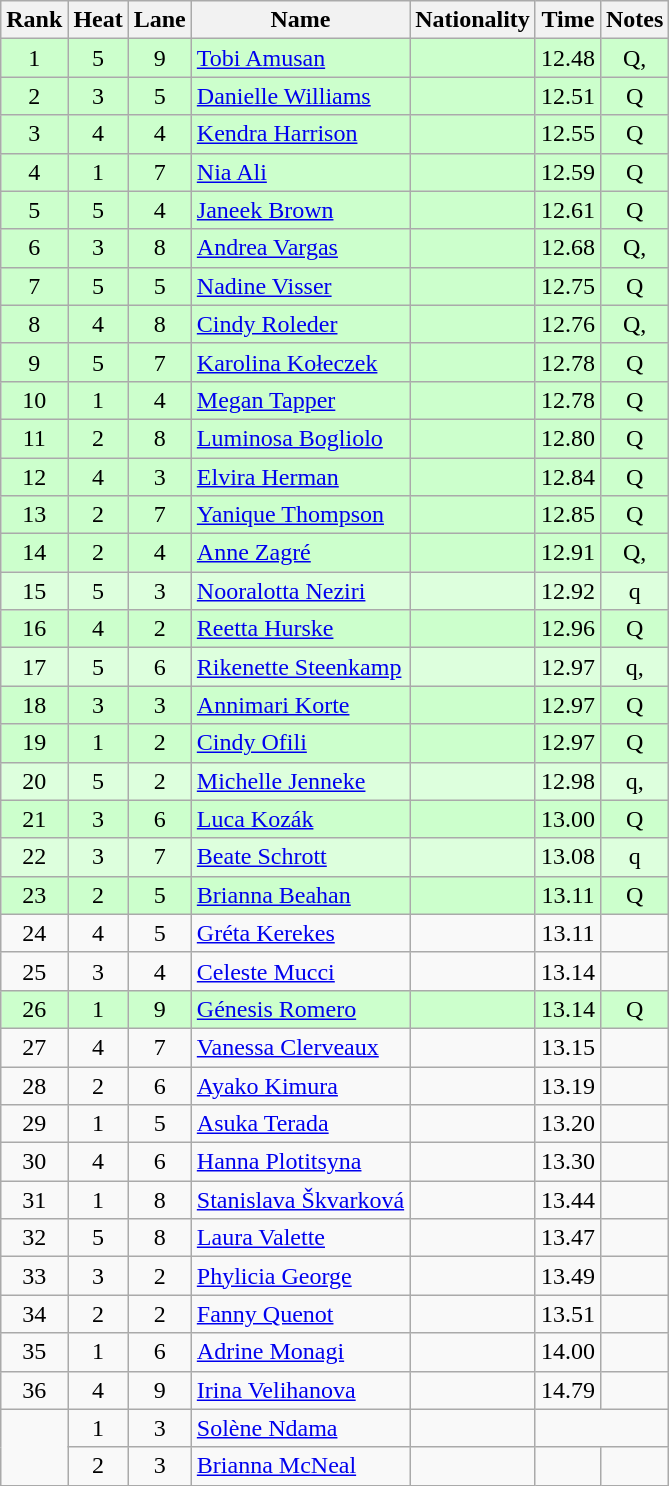<table class="wikitable sortable" style="text-align:center">
<tr>
<th>Rank</th>
<th>Heat</th>
<th>Lane</th>
<th>Name</th>
<th>Nationality</th>
<th>Time</th>
<th>Notes</th>
</tr>
<tr bgcolor=ccffcc>
<td>1</td>
<td>5</td>
<td>9</td>
<td align=left><a href='#'>Tobi Amusan</a></td>
<td align=left></td>
<td>12.48</td>
<td>Q, </td>
</tr>
<tr bgcolor=ccffcc>
<td>2</td>
<td>3</td>
<td>5</td>
<td align=left><a href='#'>Danielle Williams</a></td>
<td align=left></td>
<td>12.51</td>
<td>Q</td>
</tr>
<tr bgcolor=ccffcc>
<td>3</td>
<td>4</td>
<td>4</td>
<td align=left><a href='#'>Kendra Harrison</a></td>
<td align=left></td>
<td>12.55</td>
<td>Q</td>
</tr>
<tr bgcolor=ccffcc>
<td>4</td>
<td>1</td>
<td>7</td>
<td align=left><a href='#'>Nia Ali</a></td>
<td align=left></td>
<td>12.59</td>
<td>Q</td>
</tr>
<tr bgcolor=ccffcc>
<td>5</td>
<td>5</td>
<td>4</td>
<td align=left><a href='#'>Janeek Brown</a></td>
<td align=left></td>
<td>12.61</td>
<td>Q</td>
</tr>
<tr bgcolor=ccffcc>
<td>6</td>
<td>3</td>
<td>8</td>
<td align=left><a href='#'>Andrea Vargas</a></td>
<td align=left></td>
<td>12.68</td>
<td>Q, <strong></strong></td>
</tr>
<tr bgcolor=ccffcc>
<td>7</td>
<td>5</td>
<td>5</td>
<td align=left><a href='#'>Nadine Visser</a></td>
<td align=left></td>
<td>12.75</td>
<td>Q</td>
</tr>
<tr bgcolor=ccffcc>
<td>8</td>
<td>4</td>
<td>8</td>
<td align=left><a href='#'>Cindy Roleder</a></td>
<td align=left></td>
<td>12.76</td>
<td>Q, </td>
</tr>
<tr bgcolor=ccffcc>
<td>9</td>
<td>5</td>
<td>7</td>
<td align=left><a href='#'>Karolina Kołeczek</a></td>
<td align=left></td>
<td>12.78</td>
<td>Q</td>
</tr>
<tr bgcolor=ccffcc>
<td>10</td>
<td>1</td>
<td>4</td>
<td align=left><a href='#'>Megan Tapper</a></td>
<td align=left></td>
<td>12.78</td>
<td>Q</td>
</tr>
<tr bgcolor=ccffcc>
<td>11</td>
<td>2</td>
<td>8</td>
<td align=left><a href='#'>Luminosa Bogliolo</a></td>
<td align=left></td>
<td>12.80</td>
<td>Q</td>
</tr>
<tr bgcolor=ccffcc>
<td>12</td>
<td>4</td>
<td>3</td>
<td align=left><a href='#'>Elvira Herman</a></td>
<td align=left></td>
<td>12.84</td>
<td>Q</td>
</tr>
<tr bgcolor=ccffcc>
<td>13</td>
<td>2</td>
<td>7</td>
<td align=left><a href='#'>Yanique Thompson</a></td>
<td align=left></td>
<td>12.85</td>
<td>Q</td>
</tr>
<tr bgcolor=ccffcc>
<td>14</td>
<td>2</td>
<td>4</td>
<td align=left><a href='#'>Anne Zagré</a></td>
<td align=left></td>
<td>12.91</td>
<td>Q, </td>
</tr>
<tr bgcolor=ddffdd>
<td>15</td>
<td>5</td>
<td>3</td>
<td align=left><a href='#'>Nooralotta Neziri</a></td>
<td align=left></td>
<td>12.92</td>
<td>q</td>
</tr>
<tr bgcolor=ccffcc>
<td>16</td>
<td>4</td>
<td>2</td>
<td align=left><a href='#'>Reetta Hurske</a></td>
<td align=left></td>
<td>12.96</td>
<td>Q</td>
</tr>
<tr bgcolor=ddffdd>
<td>17</td>
<td>5</td>
<td>6</td>
<td align=left><a href='#'>Rikenette Steenkamp</a></td>
<td align=left></td>
<td>12.97</td>
<td>q, </td>
</tr>
<tr bgcolor=ccffcc>
<td>18</td>
<td>3</td>
<td>3</td>
<td align=left><a href='#'>Annimari Korte</a></td>
<td align=left></td>
<td>12.97</td>
<td>Q</td>
</tr>
<tr bgcolor=ccffcc>
<td>19</td>
<td>1</td>
<td>2</td>
<td align=left><a href='#'>Cindy Ofili</a></td>
<td align=left></td>
<td>12.97</td>
<td>Q</td>
</tr>
<tr bgcolor=ddffdd>
<td>20</td>
<td>5</td>
<td>2</td>
<td align=left><a href='#'>Michelle Jenneke</a></td>
<td align=left></td>
<td>12.98</td>
<td>q, </td>
</tr>
<tr bgcolor=ccffcc>
<td>21</td>
<td>3</td>
<td>6</td>
<td align=left><a href='#'>Luca Kozák</a></td>
<td align=left></td>
<td>13.00</td>
<td>Q</td>
</tr>
<tr bgcolor=ddffdd>
<td>22</td>
<td>3</td>
<td>7</td>
<td align=left><a href='#'>Beate Schrott</a></td>
<td align=left></td>
<td>13.08</td>
<td>q</td>
</tr>
<tr bgcolor=ccffcc>
<td>23</td>
<td>2</td>
<td>5</td>
<td align=left><a href='#'>Brianna Beahan</a></td>
<td align=left></td>
<td>13.11</td>
<td>Q</td>
</tr>
<tr>
<td>24</td>
<td>4</td>
<td>5</td>
<td align=left><a href='#'>Gréta Kerekes</a></td>
<td align=left></td>
<td>13.11</td>
<td></td>
</tr>
<tr>
<td>25</td>
<td>3</td>
<td>4</td>
<td align=left><a href='#'>Celeste Mucci</a></td>
<td align=left></td>
<td>13.14</td>
<td></td>
</tr>
<tr bgcolor=ccffcc>
<td>26</td>
<td>1</td>
<td>9</td>
<td align=left><a href='#'>Génesis Romero</a></td>
<td align=left></td>
<td>13.14</td>
<td>Q</td>
</tr>
<tr>
<td>27</td>
<td>4</td>
<td>7</td>
<td align=left><a href='#'>Vanessa Clerveaux</a></td>
<td align=left></td>
<td>13.15</td>
<td></td>
</tr>
<tr>
<td>28</td>
<td>2</td>
<td>6</td>
<td align=left><a href='#'>Ayako Kimura</a></td>
<td align=left></td>
<td>13.19</td>
<td></td>
</tr>
<tr>
<td>29</td>
<td>1</td>
<td>5</td>
<td align=left><a href='#'>Asuka Terada</a></td>
<td align=left></td>
<td>13.20</td>
<td></td>
</tr>
<tr>
<td>30</td>
<td>4</td>
<td>6</td>
<td align=left><a href='#'>Hanna Plotitsyna</a></td>
<td align=left></td>
<td>13.30</td>
<td></td>
</tr>
<tr>
<td>31</td>
<td>1</td>
<td>8</td>
<td align=left><a href='#'>Stanislava Škvarková</a></td>
<td align=left></td>
<td>13.44</td>
<td></td>
</tr>
<tr>
<td>32</td>
<td>5</td>
<td>8</td>
<td align=left><a href='#'>Laura Valette</a></td>
<td align=left></td>
<td>13.47</td>
<td></td>
</tr>
<tr>
<td>33</td>
<td>3</td>
<td>2</td>
<td align=left><a href='#'>Phylicia George</a></td>
<td align=left></td>
<td>13.49</td>
<td></td>
</tr>
<tr>
<td>34</td>
<td>2</td>
<td>2</td>
<td align=left><a href='#'>Fanny Quenot</a></td>
<td align=left></td>
<td>13.51</td>
<td></td>
</tr>
<tr>
<td>35</td>
<td>1</td>
<td>6</td>
<td align=left><a href='#'>Adrine Monagi</a></td>
<td align=left></td>
<td>14.00</td>
<td></td>
</tr>
<tr>
<td>36</td>
<td>4</td>
<td>9</td>
<td align=left><a href='#'>Irina Velihanova</a></td>
<td align=left></td>
<td>14.79</td>
<td></td>
</tr>
<tr>
<td rowspan=2></td>
<td>1</td>
<td>3</td>
<td align=left><a href='#'>Solène Ndama</a></td>
<td align=left></td>
<td colspan=2></td>
</tr>
<tr>
<td>2</td>
<td>3</td>
<td align=left><a href='#'>Brianna McNeal</a></td>
<td align=left></td>
<td></td>
<td></td>
</tr>
</table>
